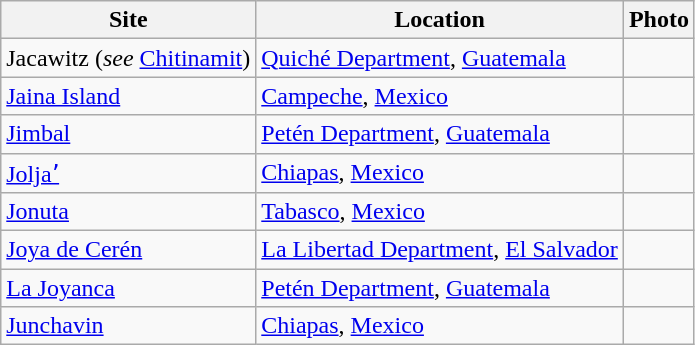<table class="wikitable sortable" align="left" style="margin: 1em auto 1em auto">
<tr>
<th>Site</th>
<th>Location</th>
<th>Photo</th>
</tr>
<tr>
<td>Jacawitz (<em>see</em> <a href='#'>Chitinamit</a>)</td>
<td><a href='#'>Quiché Department</a>, <a href='#'>Guatemala</a></td>
<td></td>
</tr>
<tr>
<td><a href='#'>Jaina Island</a></td>
<td><a href='#'>Campeche</a>, <a href='#'>Mexico</a></td>
<td></td>
</tr>
<tr>
<td><a href='#'>Jimbal</a></td>
<td><a href='#'>Petén Department</a>, <a href='#'>Guatemala</a></td>
<td></td>
</tr>
<tr>
<td><a href='#'>Joljaʼ</a></td>
<td><a href='#'>Chiapas</a>, <a href='#'>Mexico</a></td>
<td></td>
</tr>
<tr>
<td><a href='#'>Jonuta</a></td>
<td><a href='#'>Tabasco</a>, <a href='#'>Mexico</a></td>
<td></td>
</tr>
<tr>
<td><a href='#'>Joya de Cerén</a></td>
<td><a href='#'>La Libertad Department</a>, <a href='#'>El Salvador</a></td>
<td></td>
</tr>
<tr>
<td><a href='#'>La Joyanca</a></td>
<td><a href='#'>Petén Department</a>, <a href='#'>Guatemala</a></td>
<td></td>
</tr>
<tr>
<td><a href='#'>Junchavin</a></td>
<td><a href='#'>Chiapas</a>, <a href='#'>Mexico</a></td>
<td></td>
</tr>
</table>
